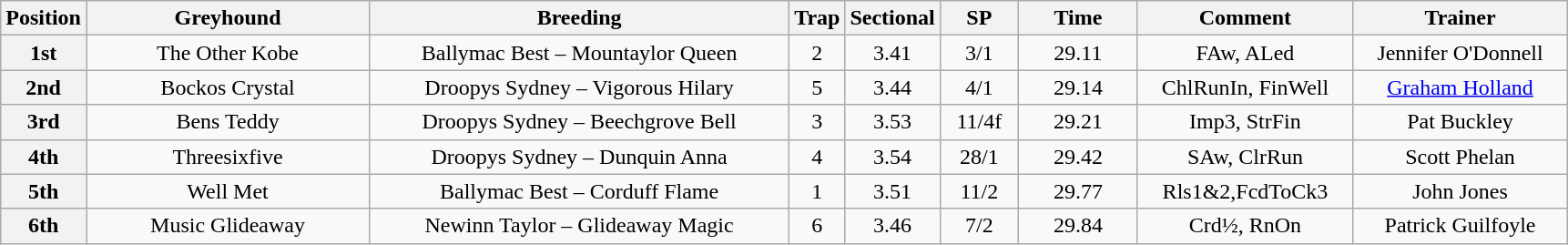<table class="wikitable" style="text-align: center">
<tr>
<th width=30>Position</th>
<th width=200>Greyhound</th>
<th width=300>Breeding</th>
<th width=20>Trap</th>
<th width=30>Sectional</th>
<th width=50>SP</th>
<th width=80>Time</th>
<th width=150>Comment</th>
<th width=150>Trainer</th>
</tr>
<tr>
<th>1st</th>
<td>The Other Kobe</td>
<td>Ballymac Best – Mountaylor Queen</td>
<td>2</td>
<td>3.41</td>
<td>3/1</td>
<td>29.11</td>
<td>FAw, ALed</td>
<td>Jennifer O'Donnell</td>
</tr>
<tr>
<th>2nd</th>
<td>Bockos Crystal</td>
<td>Droopys Sydney – Vigorous Hilary</td>
<td>5</td>
<td>3.44</td>
<td>4/1</td>
<td>29.14</td>
<td>ChlRunIn, FinWell</td>
<td><a href='#'>Graham Holland</a></td>
</tr>
<tr>
<th>3rd</th>
<td>Bens Teddy</td>
<td>Droopys Sydney – Beechgrove Bell</td>
<td>3</td>
<td>3.53</td>
<td>11/4f</td>
<td>29.21</td>
<td>Imp3, StrFin</td>
<td>Pat Buckley</td>
</tr>
<tr>
<th>4th</th>
<td>Threesixfive</td>
<td>Droopys Sydney – Dunquin Anna</td>
<td>4</td>
<td>3.54</td>
<td>28/1</td>
<td>29.42</td>
<td>SAw, ClrRun</td>
<td>Scott Phelan</td>
</tr>
<tr>
<th>5th</th>
<td>Well Met</td>
<td>Ballymac Best – Corduff Flame</td>
<td>1</td>
<td>3.51</td>
<td>11/2</td>
<td>29.77</td>
<td>Rls1&2,FcdToCk3</td>
<td>John Jones</td>
</tr>
<tr>
<th>6th</th>
<td>Music Glideaway</td>
<td>Newinn Taylor – Glideaway Magic</td>
<td>6</td>
<td>3.46</td>
<td>7/2</td>
<td>29.84</td>
<td>Crd½, RnOn</td>
<td>Patrick Guilfoyle</td>
</tr>
</table>
